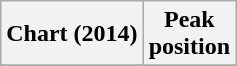<table class="wikitable sortable plainrowheaders" style="text-align:center">
<tr>
<th scope="col">Chart (2014)</th>
<th scope="col">Peak<br> position</th>
</tr>
<tr>
</tr>
</table>
